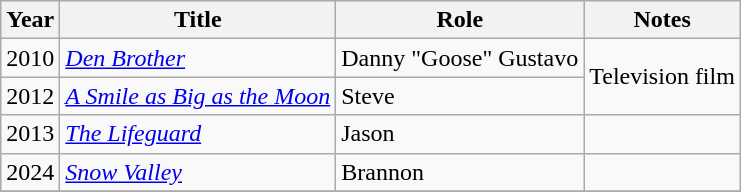<table class="wikitable sortable">
<tr>
<th>Year</th>
<th>Title</th>
<th>Role</th>
<th class="unsortable">Notes</th>
</tr>
<tr>
<td>2010</td>
<td><em><a href='#'>Den Brother</a></em></td>
<td>Danny "Goose" Gustavo</td>
<td rowspan=2>Television film</td>
</tr>
<tr>
<td>2012</td>
<td><em><a href='#'>A Smile as Big as the Moon</a></em></td>
<td>Steve</td>
</tr>
<tr>
<td>2013</td>
<td><em><a href='#'>The Lifeguard</a></em></td>
<td>Jason</td>
<td></td>
</tr>
<tr>
<td>2024</td>
<td><em><a href='#'>Snow Valley</a></em></td>
<td>Brannon</td>
<td></td>
</tr>
<tr>
</tr>
</table>
